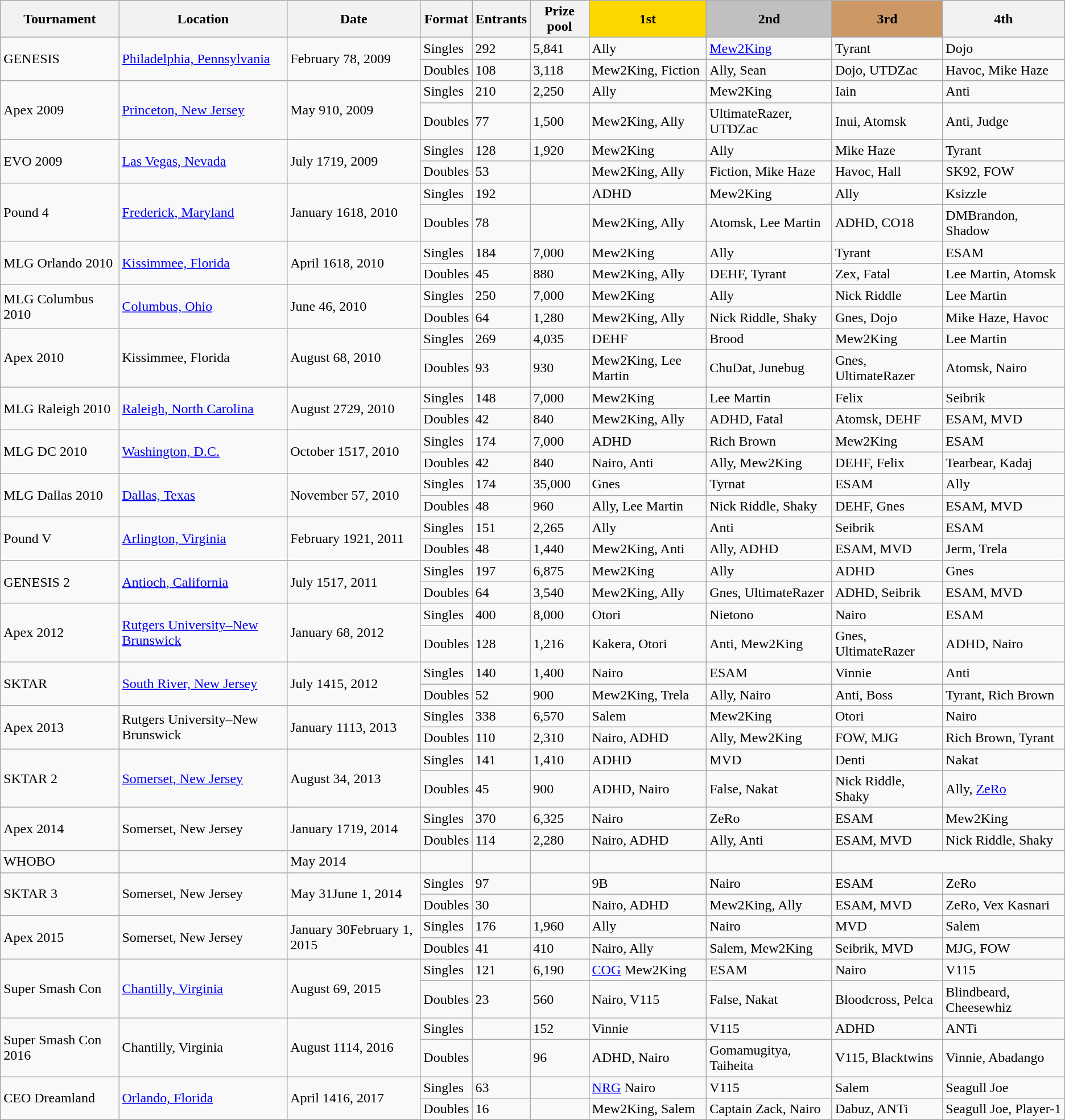<table class="wikitable sortable">
<tr>
<th scope="col">Tournament</th>
<th scope="col">Location</th>
<th scope="col">Date</th>
<th scope="col">Format</th>
<th scope="col">Entrants</th>
<th scope="col">Prize pool</th>
<th scope="col" style="background:gold;">1st</th>
<th scope="col" style="background:silver;">2nd</th>
<th scope="col" style="background:#c96;">3rd</th>
<th scope="col">4th</th>
</tr>
<tr>
<td rowspan="2">GENESIS</td>
<td rowspan="2"><a href='#'>Philadelphia, Pennsylvania</a></td>
<td rowspan="2" data-sort-value="20090207">February 78, 2009</td>
<td>Singles</td>
<td>292</td>
<td>5,841</td>
<td>Ally</td>
<td><a href='#'>Mew2King</a></td>
<td>Tyrant</td>
<td>Dojo</td>
</tr>
<tr>
<td>Doubles</td>
<td>108</td>
<td>3,118</td>
<td>Mew2King, Fiction</td>
<td>Ally, Sean</td>
<td>Dojo, UTDZac</td>
<td>Havoc, Mike Haze</td>
</tr>
<tr>
<td rowspan="2">Apex 2009</td>
<td rowspan="2"><a href='#'>Princeton, New Jersey</a></td>
<td rowspan="2" data-sort-value="20090509">May 910, 2009</td>
<td>Singles</td>
<td>210</td>
<td>2,250</td>
<td>Ally</td>
<td>Mew2King</td>
<td>Iain</td>
<td>Anti</td>
</tr>
<tr>
<td>Doubles</td>
<td>77</td>
<td>1,500</td>
<td>Mew2King, Ally</td>
<td>UltimateRazer, UTDZac</td>
<td>Inui, Atomsk</td>
<td>Anti, Judge</td>
</tr>
<tr>
<td rowspan="2">EVO 2009</td>
<td rowspan="2"><a href='#'>Las Vegas, Nevada</a></td>
<td rowspan="2" data-sort-value="20090717">July 1719, 2009</td>
<td>Singles</td>
<td>128</td>
<td>1,920</td>
<td>Mew2King</td>
<td>Ally</td>
<td>Mike Haze</td>
<td>Tyrant</td>
</tr>
<tr>
<td>Doubles</td>
<td>53</td>
<td></td>
<td>Mew2King, Ally</td>
<td>Fiction, Mike Haze</td>
<td>Havoc, Hall</td>
<td>SK92, FOW</td>
</tr>
<tr>
<td rowspan="2">Pound 4</td>
<td rowspan="2"><a href='#'>Frederick, Maryland</a></td>
<td rowspan="2" data-sort-value="20100116">January 1618, 2010</td>
<td>Singles</td>
<td>192</td>
<td></td>
<td>ADHD</td>
<td>Mew2King</td>
<td>Ally</td>
<td>Ksizzle</td>
</tr>
<tr>
<td>Doubles</td>
<td>78</td>
<td></td>
<td>Mew2King, Ally</td>
<td>Atomsk, Lee Martin</td>
<td>ADHD, CO18</td>
<td>DMBrandon, Shadow</td>
</tr>
<tr>
<td rowspan="2">MLG Orlando 2010</td>
<td rowspan="2"><a href='#'>Kissimmee, Florida</a></td>
<td rowspan="2" data-sort-value="20100416">April 1618, 2010</td>
<td>Singles</td>
<td>184</td>
<td>7,000</td>
<td>Mew2King</td>
<td>Ally</td>
<td>Tyrant</td>
<td>ESAM</td>
</tr>
<tr>
<td>Doubles</td>
<td>45</td>
<td>880</td>
<td>Mew2King, Ally</td>
<td>DEHF, Tyrant</td>
<td>Zex, Fatal</td>
<td>Lee Martin, Atomsk</td>
</tr>
<tr>
<td rowspan="2">MLG Columbus 2010</td>
<td rowspan="2"><a href='#'>Columbus, Ohio</a></td>
<td rowspan="2" data-sort-value="20100604">June 46, 2010</td>
<td>Singles</td>
<td>250</td>
<td>7,000</td>
<td>Mew2King</td>
<td>Ally</td>
<td>Nick Riddle</td>
<td>Lee Martin</td>
</tr>
<tr>
<td>Doubles</td>
<td>64</td>
<td>1,280</td>
<td>Mew2King, Ally</td>
<td>Nick Riddle, Shaky</td>
<td>Gnes, Dojo</td>
<td>Mike Haze, Havoc</td>
</tr>
<tr>
<td rowspan="2">Apex 2010</td>
<td rowspan="2">Kissimmee, Florida</td>
<td rowspan="2" data-sort-value="20100806">August 68, 2010</td>
<td>Singles</td>
<td>269</td>
<td>4,035</td>
<td>DEHF</td>
<td>Brood</td>
<td>Mew2King</td>
<td>Lee Martin</td>
</tr>
<tr>
<td>Doubles</td>
<td>93</td>
<td>930</td>
<td>Mew2King, Lee Martin</td>
<td>ChuDat, Junebug</td>
<td>Gnes, UltimateRazer</td>
<td>Atomsk, Nairo</td>
</tr>
<tr>
<td rowspan="2">MLG Raleigh 2010</td>
<td rowspan="2"><a href='#'>Raleigh, North Carolina</a></td>
<td rowspan="2" data-sort-value="20100827">August 2729, 2010</td>
<td>Singles</td>
<td>148</td>
<td>7,000</td>
<td>Mew2King</td>
<td>Lee Martin</td>
<td>Felix</td>
<td>Seibrik</td>
</tr>
<tr>
<td>Doubles</td>
<td>42</td>
<td>840</td>
<td>Mew2King, Ally</td>
<td>ADHD, Fatal</td>
<td>Atomsk, DEHF</td>
<td>ESAM, MVD</td>
</tr>
<tr>
<td rowspan="2">MLG DC 2010</td>
<td rowspan="2"><a href='#'>Washington, D.C.</a></td>
<td rowspan="2" data-sort-value="20101015">October 1517, 2010</td>
<td>Singles</td>
<td>174</td>
<td>7,000</td>
<td>ADHD</td>
<td>Rich Brown</td>
<td>Mew2King</td>
<td>ESAM</td>
</tr>
<tr>
<td>Doubles</td>
<td>42</td>
<td>840</td>
<td>Nairo, Anti</td>
<td>Ally, Mew2King</td>
<td>DEHF, Felix</td>
<td>Tearbear, Kadaj</td>
</tr>
<tr>
<td rowspan="2">MLG Dallas 2010</td>
<td rowspan="2"><a href='#'>Dallas, Texas</a></td>
<td rowspan="2" data-sort-value="20101105">November 57, 2010</td>
<td>Singles</td>
<td>174</td>
<td>35,000</td>
<td>Gnes</td>
<td>Tyrnat</td>
<td>ESAM</td>
<td>Ally</td>
</tr>
<tr>
<td>Doubles</td>
<td>48</td>
<td>960</td>
<td>Ally, Lee Martin</td>
<td>Nick Riddle, Shaky</td>
<td>DEHF, Gnes</td>
<td>ESAM, MVD</td>
</tr>
<tr>
<td rowspan="2">Pound V</td>
<td rowspan="2"><a href='#'>Arlington, Virginia</a></td>
<td rowspan="2" data-sort-value="20110219">February 1921, 2011</td>
<td>Singles</td>
<td>151</td>
<td>2,265</td>
<td>Ally</td>
<td>Anti</td>
<td>Seibrik</td>
<td>ESAM</td>
</tr>
<tr>
<td>Doubles</td>
<td>48</td>
<td>1,440</td>
<td>Mew2King, Anti</td>
<td>Ally, ADHD</td>
<td>ESAM, MVD</td>
<td>Jerm, Trela</td>
</tr>
<tr>
<td rowspan="2">GENESIS 2</td>
<td rowspan="2"><a href='#'>Antioch, California</a></td>
<td rowspan="2" data-sort-value="20110715">July 1517, 2011</td>
<td>Singles</td>
<td>197</td>
<td>6,875</td>
<td>Mew2King</td>
<td>Ally</td>
<td>ADHD</td>
<td>Gnes</td>
</tr>
<tr>
<td>Doubles</td>
<td>64</td>
<td>3,540</td>
<td>Mew2King, Ally</td>
<td>Gnes, UltimateRazer</td>
<td>ADHD, Seibrik</td>
<td>ESAM, MVD</td>
</tr>
<tr>
<td rowspan="2">Apex 2012</td>
<td rowspan="2"><a href='#'>Rutgers University–New Brunswick</a></td>
<td rowspan="2" data-sort-value="20120106">January 68, 2012</td>
<td>Singles</td>
<td>400</td>
<td>8,000</td>
<td>Otori</td>
<td>Nietono</td>
<td>Nairo</td>
<td>ESAM</td>
</tr>
<tr>
<td>Doubles</td>
<td>128</td>
<td>1,216</td>
<td>Kakera, Otori</td>
<td>Anti, Mew2King</td>
<td>Gnes, UltimateRazer</td>
<td>ADHD, Nairo</td>
</tr>
<tr>
<td rowspan="2">SKTAR</td>
<td rowspan="2"><a href='#'>South River, New Jersey</a></td>
<td rowspan="2" data-sort-value="20120714">July 1415, 2012</td>
<td>Singles</td>
<td>140</td>
<td>1,400</td>
<td>Nairo</td>
<td>ESAM</td>
<td>Vinnie</td>
<td>Anti</td>
</tr>
<tr>
<td>Doubles</td>
<td>52</td>
<td>900</td>
<td>Mew2King, Trela</td>
<td>Ally, Nairo</td>
<td>Anti, Boss</td>
<td>Tyrant, Rich Brown</td>
</tr>
<tr>
<td rowspan="2">Apex 2013</td>
<td rowspan="2">Rutgers University–New Brunswick</td>
<td rowspan="2" data-sort-value="20130111">January 1113, 2013</td>
<td>Singles</td>
<td>338</td>
<td>6,570</td>
<td>Salem</td>
<td>Mew2King</td>
<td>Otori</td>
<td>Nairo</td>
</tr>
<tr>
<td>Doubles</td>
<td>110</td>
<td>2,310</td>
<td>Nairo, ADHD</td>
<td>Ally, Mew2King</td>
<td>FOW, MJG</td>
<td>Rich Brown, Tyrant</td>
</tr>
<tr>
<td rowspan="2">SKTAR 2</td>
<td rowspan="2"><a href='#'>Somerset, New Jersey</a></td>
<td rowspan="2" data-sort-value="20130803">August 34, 2013</td>
<td>Singles</td>
<td>141</td>
<td>1,410</td>
<td>ADHD</td>
<td>MVD</td>
<td>Denti</td>
<td>Nakat</td>
</tr>
<tr>
<td>Doubles</td>
<td>45</td>
<td>900</td>
<td>ADHD, Nairo</td>
<td>False, Nakat</td>
<td>Nick Riddle, Shaky</td>
<td>Ally, <a href='#'>ZeRo</a></td>
</tr>
<tr>
<td rowspan="2">Apex 2014</td>
<td rowspan="2">Somerset, New Jersey</td>
<td rowspan="2" data-sort-value="20140117">January 1719, 2014</td>
<td>Singles</td>
<td>370</td>
<td>6,325</td>
<td>Nairo</td>
<td> ZeRo</td>
<td>ESAM</td>
<td> Mew2King</td>
</tr>
<tr>
<td>Doubles</td>
<td>114</td>
<td>2,280</td>
<td>Nairo, ADHD</td>
<td>Ally, Anti</td>
<td>ESAM, MVD</td>
<td>Nick Riddle, Shaky</td>
</tr>
<tr>
<td>WHOBO</td>
<td></td>
<td data-sort-value="20140500">May 2014</td>
<td></td>
<td></td>
<td></td>
<td></td>
<td></td>
</tr>
<tr>
<td rowspan="2">SKTAR 3</td>
<td rowspan="2">Somerset, New Jersey</td>
<td rowspan="2" data-sort-value="20140531">May 31June 1, 2014</td>
<td>Singles</td>
<td>97</td>
<td></td>
<td>9B</td>
<td>Nairo</td>
<td>ESAM</td>
<td> ZeRo</td>
</tr>
<tr>
<td>Doubles</td>
<td>30</td>
<td></td>
<td>Nairo, ADHD</td>
<td>Mew2King, Ally</td>
<td>ESAM, MVD</td>
<td>ZeRo, Vex Kasnari</td>
</tr>
<tr>
<td rowspan="2">Apex 2015</td>
<td rowspan="2">Somerset, New Jersey</td>
<td rowspan="2" data-sort-value="20150130">January 30February 1, 2015</td>
<td>Singles</td>
<td>176</td>
<td>1,960</td>
<td> Ally</td>
<td>Nairo</td>
<td> MVD</td>
<td> Salem</td>
</tr>
<tr>
<td>Doubles</td>
<td>41</td>
<td>410</td>
<td>Nairo, Ally</td>
<td>Salem, Mew2King</td>
<td>Seibrik, MVD</td>
<td>MJG, FOW</td>
</tr>
<tr>
<td rowspan="2">Super Smash Con</td>
<td rowspan="2"><a href='#'>Chantilly, Virginia</a></td>
<td rowspan="2" data-sort-value="20150806">August 69, 2015</td>
<td>Singles</td>
<td>121</td>
<td>6,190</td>
<td><a href='#'>COG</a> Mew2King</td>
<td> ESAM</td>
<td>Nairo</td>
<td>V115</td>
</tr>
<tr>
<td>Doubles</td>
<td>23</td>
<td>560</td>
<td>Nairo, V115</td>
<td>False, Nakat</td>
<td>Bloodcross, Pelca</td>
<td>Blindbeard, Cheesewhiz</td>
</tr>
<tr>
<td rowspan="2">Super Smash Con 2016</td>
<td rowspan="2">Chantilly, Virginia</td>
<td rowspan="2" data-sort-value="20160811">August 1114, 2016</td>
<td>Singles</td>
<td></td>
<td>152</td>
<td> Vinnie</td>
<td>V115</td>
<td> ADHD</td>
<td> ANTi</td>
</tr>
<tr>
<td>Doubles</td>
<td></td>
<td>96</td>
<td>ADHD, Nairo</td>
<td>Gomamugitya, Taiheita</td>
<td>V115, Blacktwins</td>
<td>Vinnie, Abadango</td>
</tr>
<tr>
<td rowspan="2">CEO Dreamland</td>
<td rowspan="2"><a href='#'>Orlando, Florida</a></td>
<td rowspan="2" data-sort-value="20170414">April 1416, 2017</td>
<td>Singles</td>
<td>63</td>
<td></td>
<td><a href='#'>NRG</a> Nairo</td>
<td>V115</td>
<td> Salem</td>
<td> Seagull Joe</td>
</tr>
<tr>
<td>Doubles</td>
<td>16</td>
<td></td>
<td>Mew2King, Salem</td>
<td>Captain Zack, Nairo</td>
<td>Dabuz, ANTi</td>
<td>Seagull Joe, Player-1</td>
</tr>
</table>
